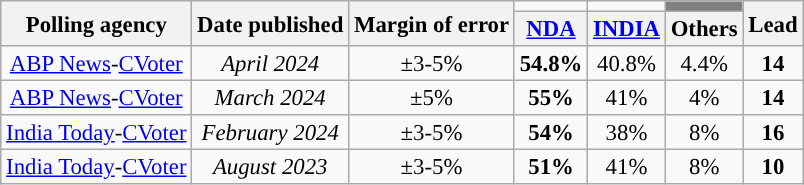<table class="wikitable sortable" style="text-align:center;font-size:95%;line-height:16px">
<tr>
<th rowspan="2">Polling agency</th>
<th rowspan="2">Date published</th>
<th rowspan="2">Margin of error</th>
<td></td>
<td></td>
<td bgcolor="grey"></td>
<th rowspan="2">Lead</th>
</tr>
<tr>
<th><a href='#'>NDA</a></th>
<th><a href='#'>INDIA</a></th>
<th>Others</th>
</tr>
<tr>
<td><a href='#'>ABP News</a>-<a href='#'>CVoter</a></td>
<td><em>April 2024</em></td>
<td>±3-5%</td>
<td bgcolor=><strong>54.8%</strong></td>
<td>40.8%</td>
<td>4.4%</td>
<td bgcolor=><strong>14</strong></td>
</tr>
<tr>
<td><a href='#'>ABP News</a>-<a href='#'>CVoter</a></td>
<td><em>March 2024</em></td>
<td>±5%</td>
<td bgcolor=><strong>55%</strong></td>
<td>41%</td>
<td>4%</td>
<td bgcolor=><strong>14</strong></td>
</tr>
<tr>
<td><a href='#'>India Today</a>-<a href='#'>CVoter</a></td>
<td><em>February 2024</em></td>
<td>±3-5%</td>
<td><strong>54%</strong></td>
<td>38%</td>
<td>8%</td>
<td><strong>16</strong></td>
</tr>
<tr>
<td><a href='#'>India Today</a>-<a href='#'>CVoter</a></td>
<td><em>August 2023</em></td>
<td>±3-5%</td>
<td><strong>51%</strong></td>
<td>41%</td>
<td>8%</td>
<td><strong>10</strong></td>
</tr>
</table>
